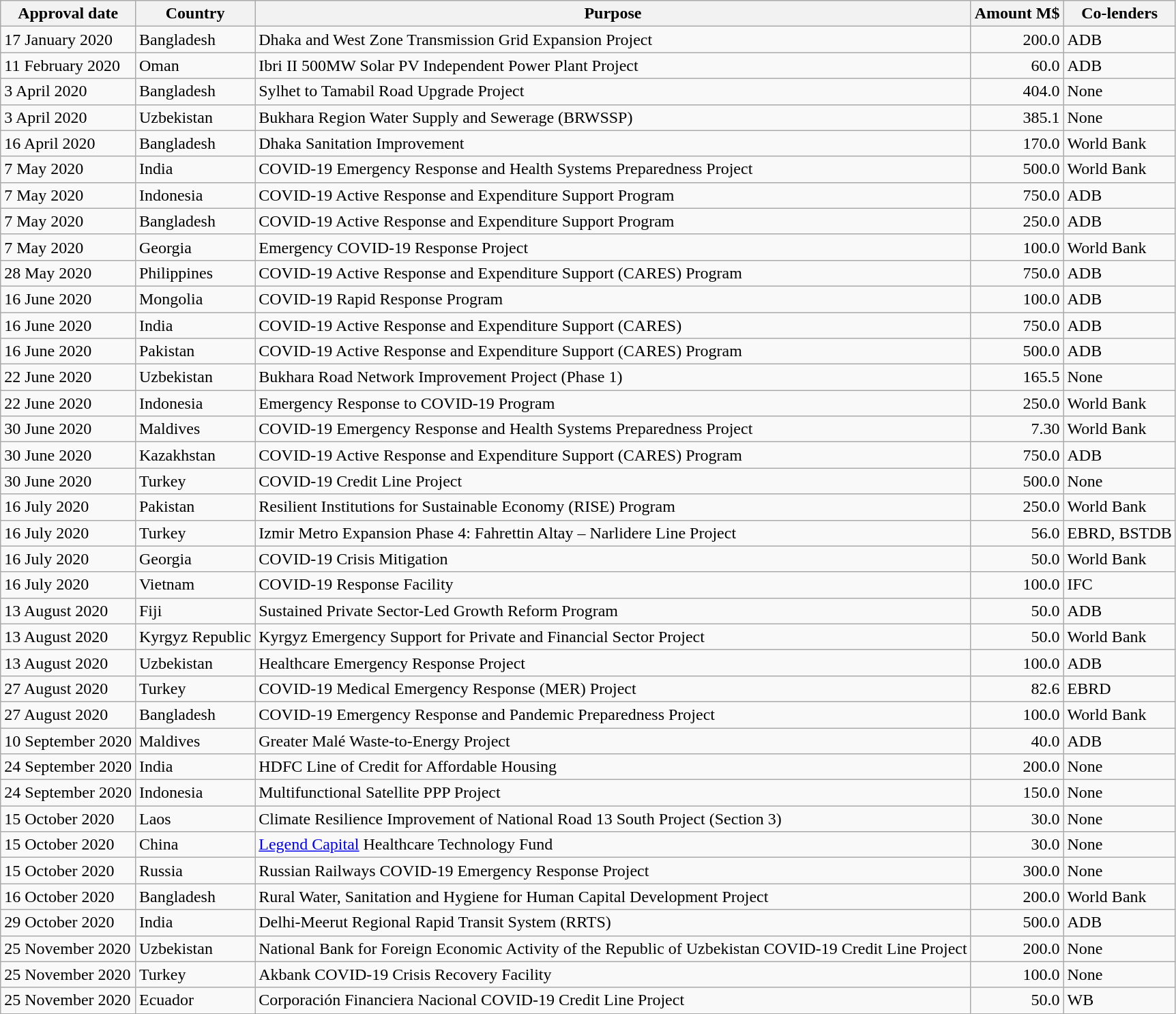<table class="wikitable sortable">
<tr>
<th>Approval date</th>
<th>Country</th>
<th>Purpose</th>
<th>Amount M$</th>
<th>Co-lenders</th>
</tr>
<tr>
<td>17 January 2020</td>
<td>Bangladesh</td>
<td>Dhaka and West Zone Transmission Grid Expansion Project</td>
<td style="text-align:right">200.0</td>
<td>ADB</td>
</tr>
<tr>
<td>11 February 2020</td>
<td>Oman</td>
<td>Ibri II 500MW Solar PV Independent Power Plant Project</td>
<td style="text-align:right">60.0</td>
<td>ADB</td>
</tr>
<tr>
<td>3 April 2020</td>
<td>Bangladesh</td>
<td>Sylhet to Tamabil Road Upgrade Project</td>
<td style="text-align:right">404.0</td>
<td>None</td>
</tr>
<tr>
<td>3 April 2020</td>
<td>Uzbekistan</td>
<td>Bukhara Region Water Supply and Sewerage (BRWSSP)</td>
<td style="text-align:right">385.1</td>
<td>None</td>
</tr>
<tr>
<td>16 April 2020</td>
<td>Bangladesh</td>
<td>Dhaka Sanitation Improvement</td>
<td style="text-align:right">170.0</td>
<td>World Bank</td>
</tr>
<tr>
<td>7 May 2020</td>
<td>India</td>
<td>COVID-19 Emergency Response and Health Systems Preparedness Project</td>
<td style="text-align:right">500.0</td>
<td>World Bank</td>
</tr>
<tr>
<td>7 May 2020</td>
<td>Indonesia</td>
<td>COVID-19 Active Response and Expenditure Support Program</td>
<td style="text-align:right">750.0</td>
<td>ADB</td>
</tr>
<tr>
<td>7 May 2020</td>
<td>Bangladesh</td>
<td>COVID-19 Active Response and Expenditure Support Program</td>
<td style="text-align:right">250.0</td>
<td>ADB</td>
</tr>
<tr>
<td>7 May 2020</td>
<td>Georgia</td>
<td>Emergency COVID-19 Response Project</td>
<td style="text-align:right">100.0</td>
<td>World Bank</td>
</tr>
<tr>
<td>28 May 2020</td>
<td>Philippines</td>
<td>COVID-19 Active Response and Expenditure Support (CARES) Program</td>
<td style="text-align:right">750.0</td>
<td>ADB</td>
</tr>
<tr>
<td>16 June 2020</td>
<td>Mongolia</td>
<td>COVID-19 Rapid Response Program</td>
<td style="text-align:right">100.0</td>
<td>ADB</td>
</tr>
<tr>
<td>16 June 2020</td>
<td>India</td>
<td>COVID-19 Active Response and Expenditure Support (CARES)</td>
<td style="text-align:right">750.0</td>
<td>ADB</td>
</tr>
<tr>
<td>16 June 2020</td>
<td>Pakistan</td>
<td>COVID-19 Active Response and Expenditure Support (CARES) Program</td>
<td style="text-align:right">500.0</td>
<td>ADB</td>
</tr>
<tr>
<td>22 June 2020</td>
<td>Uzbekistan</td>
<td>Bukhara Road Network Improvement Project (Phase 1)</td>
<td style="text-align:right">165.5</td>
<td>None</td>
</tr>
<tr>
<td>22 June 2020</td>
<td>Indonesia</td>
<td>Emergency Response to COVID-19 Program</td>
<td style="text-align:right">250.0</td>
<td>World Bank</td>
</tr>
<tr>
<td>30 June 2020</td>
<td>Maldives</td>
<td>COVID-19 Emergency Response and Health Systems Preparedness Project</td>
<td style="text-align:right">7.30</td>
<td>World Bank</td>
</tr>
<tr>
<td>30 June 2020</td>
<td>Kazakhstan</td>
<td>COVID-19 Active Response and Expenditure Support (CARES) Program</td>
<td style="text-align:right">750.0</td>
<td>ADB</td>
</tr>
<tr>
<td>30 June 2020</td>
<td>Turkey</td>
<td>COVID-19 Credit Line Project</td>
<td style="text-align:right">500.0</td>
<td>None</td>
</tr>
<tr>
<td>16 July 2020</td>
<td>Pakistan</td>
<td>Resilient Institutions for Sustainable Economy (RISE) Program</td>
<td style="text-align:right">250.0</td>
<td>World Bank</td>
</tr>
<tr>
<td>16 July 2020</td>
<td>Turkey</td>
<td>Izmir Metro Expansion Phase 4: Fahrettin Altay – Narlidere Line Project</td>
<td style="text-align:right">56.0</td>
<td>EBRD, BSTDB</td>
</tr>
<tr>
<td>16 July 2020</td>
<td>Georgia</td>
<td>COVID-19 Crisis Mitigation</td>
<td style="text-align:right">50.0</td>
<td>World Bank</td>
</tr>
<tr>
<td>16 July 2020</td>
<td>Vietnam</td>
<td>COVID-19 Response Facility</td>
<td style="text-align:right">100.0</td>
<td>IFC</td>
</tr>
<tr>
<td>13 August 2020</td>
<td>Fiji</td>
<td>Sustained Private Sector-Led Growth Reform Program</td>
<td style="text-align:right">50.0</td>
<td>ADB</td>
</tr>
<tr>
<td>13 August 2020</td>
<td>Kyrgyz Republic</td>
<td>Kyrgyz Emergency Support for Private and Financial Sector Project</td>
<td style="text-align:right">50.0</td>
<td>World Bank</td>
</tr>
<tr>
<td>13 August 2020</td>
<td>Uzbekistan</td>
<td>Healthcare Emergency Response Project</td>
<td style="text-align:right">100.0</td>
<td>ADB</td>
</tr>
<tr>
<td>27 August 2020</td>
<td>Turkey</td>
<td>COVID-19 Medical Emergency Response (MER) Project</td>
<td style="text-align:right">82.6</td>
<td>EBRD</td>
</tr>
<tr>
<td>27 August 2020</td>
<td>Bangladesh</td>
<td>COVID-19 Emergency Response and Pandemic Preparedness Project</td>
<td style="text-align:right">100.0</td>
<td>World Bank</td>
</tr>
<tr>
<td>10 September 2020</td>
<td>Maldives</td>
<td>Greater Malé Waste-to-Energy Project</td>
<td style="text-align:right">40.0</td>
<td>ADB</td>
</tr>
<tr>
<td>24 September 2020</td>
<td>India</td>
<td>HDFC Line of Credit for Affordable Housing</td>
<td style="text-align:right">200.0</td>
<td>None</td>
</tr>
<tr>
<td>24 September 2020</td>
<td>Indonesia</td>
<td>Multifunctional Satellite PPP Project</td>
<td style="text-align:right">150.0</td>
<td>None</td>
</tr>
<tr>
<td>15 October 2020</td>
<td>Laos</td>
<td>Climate Resilience Improvement of National Road 13 South Project (Section 3)</td>
<td style="text-align:right">30.0</td>
<td>None</td>
</tr>
<tr>
<td>15 October 2020</td>
<td>China</td>
<td><a href='#'>Legend Capital</a> Healthcare Technology Fund</td>
<td style="text-align:right">30.0</td>
<td>None</td>
</tr>
<tr>
<td>15 October 2020</td>
<td>Russia</td>
<td>Russian Railways COVID-19 Emergency Response Project</td>
<td style="text-align:right">300.0</td>
<td>None</td>
</tr>
<tr>
<td>16 October 2020</td>
<td>Bangladesh</td>
<td>Rural Water, Sanitation and Hygiene for Human Capital Development Project</td>
<td style="text-align:right">200.0</td>
<td>World Bank</td>
</tr>
<tr>
<td>29 October 2020</td>
<td>India</td>
<td>Delhi-Meerut Regional Rapid Transit System (RRTS)</td>
<td style="text-align:right">500.0</td>
<td>ADB</td>
</tr>
<tr>
<td>25 November 2020</td>
<td>Uzbekistan</td>
<td>National Bank for Foreign Economic Activity of the Republic of Uzbekistan COVID-19 Credit Line Project</td>
<td style="text-align:right">200.0</td>
<td>None</td>
</tr>
<tr>
<td>25 November 2020</td>
<td>Turkey</td>
<td>Akbank COVID-19 Crisis Recovery Facility</td>
<td style="text-align:right">100.0</td>
<td>None</td>
</tr>
<tr>
<td>25 November 2020</td>
<td>Ecuador</td>
<td>Corporación Financiera Nacional COVID-19 Credit Line Project</td>
<td style="text-align:right">50.0</td>
<td>WB</td>
</tr>
</table>
